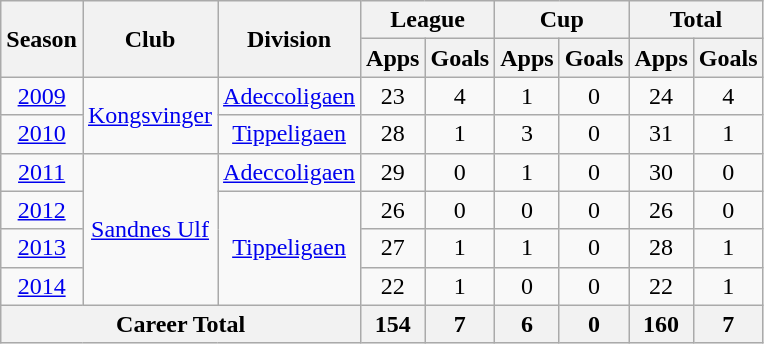<table class="wikitable" style="text-align: center;">
<tr>
<th rowspan="2">Season</th>
<th rowspan="2">Club</th>
<th rowspan="2">Division</th>
<th colspan="2">League</th>
<th colspan="2">Cup</th>
<th colspan="2">Total</th>
</tr>
<tr>
<th>Apps</th>
<th>Goals</th>
<th>Apps</th>
<th>Goals</th>
<th>Apps</th>
<th>Goals</th>
</tr>
<tr>
<td><a href='#'>2009</a></td>
<td rowspan="2" valign="center"><a href='#'>Kongsvinger</a></td>
<td rowspan="1" valign="center"><a href='#'>Adeccoligaen</a></td>
<td>23</td>
<td>4</td>
<td>1</td>
<td>0</td>
<td>24</td>
<td>4</td>
</tr>
<tr>
<td><a href='#'>2010</a></td>
<td rowspan="1" valign="center"><a href='#'>Tippeligaen</a></td>
<td>28</td>
<td>1</td>
<td>3</td>
<td>0</td>
<td>31</td>
<td>1</td>
</tr>
<tr>
<td><a href='#'>2011</a></td>
<td rowspan="4" valign="center"><a href='#'>Sandnes Ulf</a></td>
<td rowspan="1" valign="center"><a href='#'>Adeccoligaen</a></td>
<td>29</td>
<td>0</td>
<td>1</td>
<td>0</td>
<td>30</td>
<td>0</td>
</tr>
<tr>
<td><a href='#'>2012</a></td>
<td rowspan="3" valign="center"><a href='#'>Tippeligaen</a></td>
<td>26</td>
<td>0</td>
<td>0</td>
<td>0</td>
<td>26</td>
<td>0</td>
</tr>
<tr>
<td><a href='#'>2013</a></td>
<td>27</td>
<td>1</td>
<td>1</td>
<td>0</td>
<td>28</td>
<td>1</td>
</tr>
<tr>
<td><a href='#'>2014</a></td>
<td>22</td>
<td>1</td>
<td>0</td>
<td>0</td>
<td>22</td>
<td>1</td>
</tr>
<tr>
<th colspan="3">Career Total</th>
<th>154</th>
<th>7</th>
<th>6</th>
<th>0</th>
<th>160</th>
<th>7</th>
</tr>
</table>
